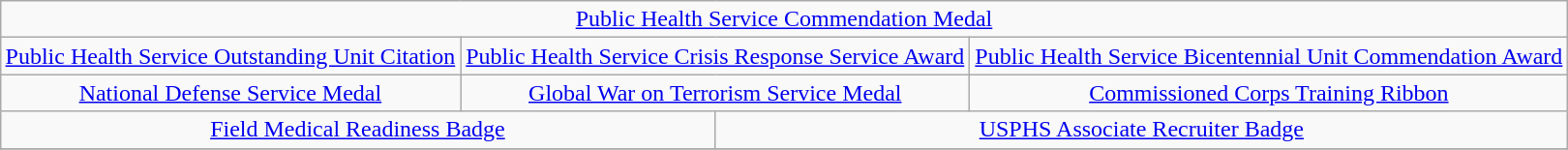<table class=wikitable style="margin:1em auto; text-align:center;">
<tr>
<td colspan=4 style=text-align:center;><a href='#'>Public Health Service Commendation Medal</a></td>
</tr>
<tr>
<td><a href='#'>Public Health Service Outstanding Unit Citation</a></td>
<td colspan=2><a href='#'>Public Health Service Crisis Response Service Award</a></td>
<td><a href='#'>Public Health Service Bicentennial Unit Commendation Award</a></td>
</tr>
<tr>
<td><a href='#'>National Defense Service Medal</a></td>
<td colspan=2><a href='#'>Global War on Terrorism Service Medal</a></td>
<td><a href='#'>Commissioned Corps Training Ribbon</a></td>
</tr>
<tr>
<td colspan=2><a href='#'>Field Medical Readiness Badge</a></td>
<td colspan=2><a href='#'>USPHS Associate Recruiter Badge</a></td>
</tr>
<tr>
</tr>
</table>
